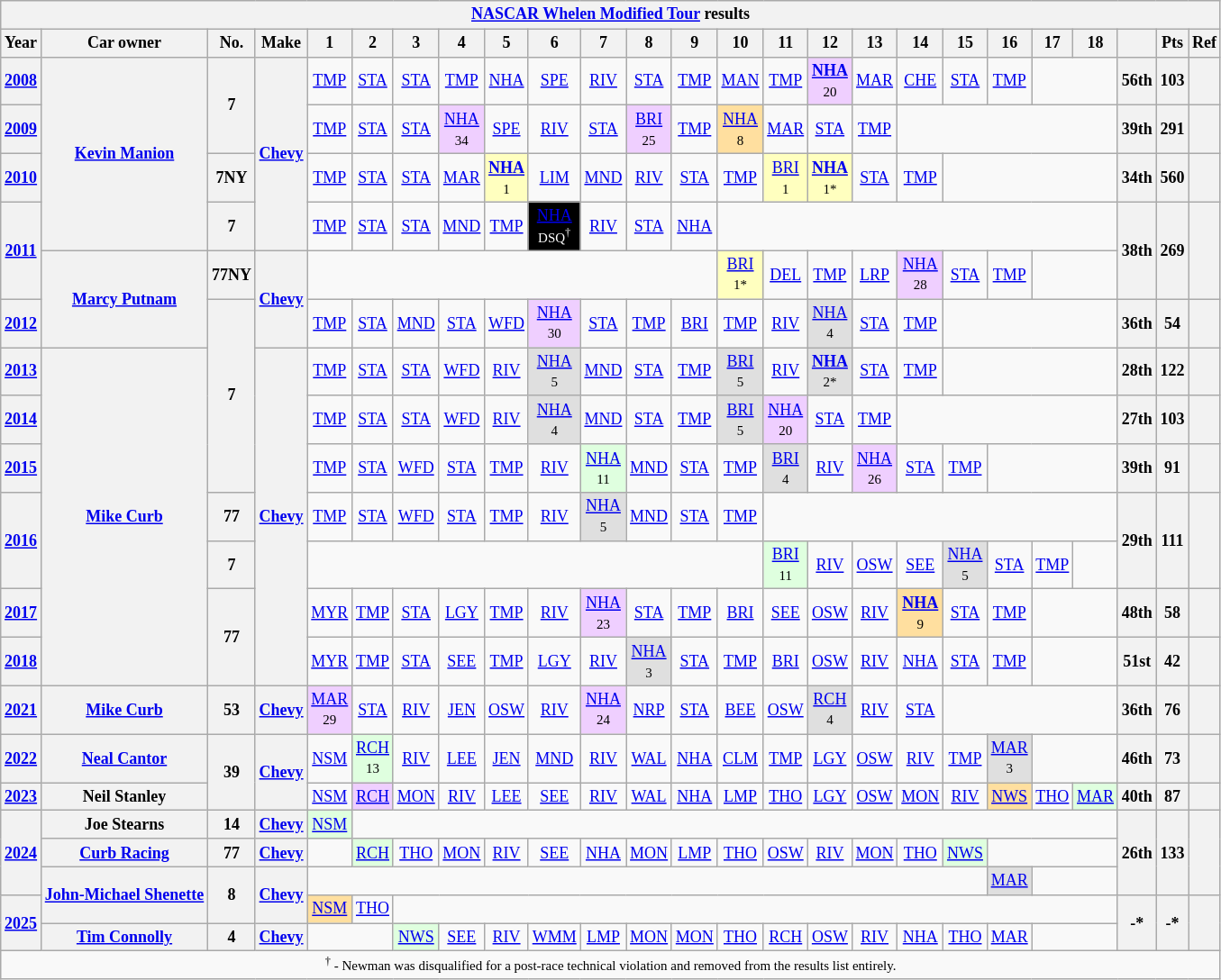<table class="wikitable" style="text-align:center; font-size:75%">
<tr>
<th colspan=25><a href='#'>NASCAR Whelen Modified Tour</a> results</th>
</tr>
<tr>
<th>Year</th>
<th>Car owner</th>
<th>No.</th>
<th>Make</th>
<th>1</th>
<th>2</th>
<th>3</th>
<th>4</th>
<th>5</th>
<th>6</th>
<th>7</th>
<th>8</th>
<th>9</th>
<th>10</th>
<th>11</th>
<th>12</th>
<th>13</th>
<th>14</th>
<th>15</th>
<th>16</th>
<th>17</th>
<th>18</th>
<th></th>
<th>Pts</th>
<th>Ref</th>
</tr>
<tr>
<th><a href='#'>2008</a></th>
<th rowspan=4><a href='#'>Kevin Manion</a></th>
<th rowspan=2>7</th>
<th rowspan=4><a href='#'>Chevy</a></th>
<td><a href='#'>TMP</a></td>
<td><a href='#'>STA</a></td>
<td><a href='#'>STA</a></td>
<td><a href='#'>TMP</a></td>
<td><a href='#'>NHA</a></td>
<td><a href='#'>SPE</a></td>
<td><a href='#'>RIV</a></td>
<td><a href='#'>STA</a></td>
<td><a href='#'>TMP</a></td>
<td><a href='#'>MAN</a></td>
<td><a href='#'>TMP</a></td>
<td style="background:#EFCFFF;"><strong><a href='#'>NHA</a></strong><br><small>20</small></td>
<td><a href='#'>MAR</a></td>
<td><a href='#'>CHE</a></td>
<td><a href='#'>STA</a></td>
<td><a href='#'>TMP</a></td>
<td colspan=2></td>
<th>56th</th>
<th>103</th>
<th></th>
</tr>
<tr>
<th><a href='#'>2009</a></th>
<td><a href='#'>TMP</a></td>
<td><a href='#'>STA</a></td>
<td><a href='#'>STA</a></td>
<td style="background:#EFCFFF;"><a href='#'>NHA</a><br><small>34</small></td>
<td><a href='#'>SPE</a></td>
<td><a href='#'>RIV</a></td>
<td><a href='#'>STA</a></td>
<td style="background:#EFCFFF;"><a href='#'>BRI</a><br><small>25</small></td>
<td><a href='#'>TMP</a></td>
<td style="background:#FFDF9F;"><a href='#'>NHA</a><br><small>8</small></td>
<td><a href='#'>MAR</a></td>
<td><a href='#'>STA</a></td>
<td><a href='#'>TMP</a></td>
<td colspan=5></td>
<th>39th</th>
<th>291</th>
<th></th>
</tr>
<tr>
<th><a href='#'>2010</a></th>
<th>7NY</th>
<td><a href='#'>TMP</a></td>
<td><a href='#'>STA</a></td>
<td><a href='#'>STA</a></td>
<td><a href='#'>MAR</a></td>
<td style="background:#FFFFBF;"><strong><a href='#'>NHA</a></strong><br><small>1</small></td>
<td><a href='#'>LIM</a></td>
<td><a href='#'>MND</a></td>
<td><a href='#'>RIV</a></td>
<td><a href='#'>STA</a></td>
<td><a href='#'>TMP</a></td>
<td style="background:#FFFFBF;"><a href='#'>BRI</a><br><small>1</small></td>
<td style="background:#FFFFBF;"><strong><a href='#'>NHA</a></strong><br><small>1*</small></td>
<td><a href='#'>STA</a></td>
<td><a href='#'>TMP</a></td>
<td colspan=4></td>
<th>34th</th>
<th>560</th>
<th></th>
</tr>
<tr>
<th rowspan=2><a href='#'>2011</a></th>
<th>7</th>
<td><a href='#'>TMP</a></td>
<td><a href='#'>STA</a></td>
<td><a href='#'>STA</a></td>
<td><a href='#'>MND</a></td>
<td><a href='#'>TMP</a></td>
<td style="background:#000; color:white;"><a href='#'><span>NHA</span></a><br><small>DSQ<sup>†</sup></small></td>
<td><a href='#'>RIV</a></td>
<td><a href='#'>STA</a></td>
<td><a href='#'>NHA</a></td>
<td colspan=9></td>
<th rowspan=2>38th</th>
<th rowspan=2>269</th>
<th rowspan=2></th>
</tr>
<tr>
<th rowspan=2><a href='#'>Marcy Putnam</a></th>
<th>77NY</th>
<th rowspan=2><a href='#'>Chevy</a></th>
<td colspan=9></td>
<td style="background:#FFFFBF;"><a href='#'>BRI</a><br><small>1*</small></td>
<td><a href='#'>DEL</a></td>
<td><a href='#'>TMP</a></td>
<td><a href='#'>LRP</a></td>
<td style="background:#EFCFFF;"><a href='#'>NHA</a><br><small>28</small></td>
<td><a href='#'>STA</a></td>
<td><a href='#'>TMP</a></td>
<td colspan=2></td>
</tr>
<tr>
<th><a href='#'>2012</a></th>
<th rowspan=4>7</th>
<td><a href='#'>TMP</a></td>
<td><a href='#'>STA</a></td>
<td><a href='#'>MND</a></td>
<td><a href='#'>STA</a></td>
<td><a href='#'>WFD</a></td>
<td style="background:#EFCFFF;"><a href='#'>NHA</a><br><small>30</small></td>
<td><a href='#'>STA</a></td>
<td><a href='#'>TMP</a></td>
<td><a href='#'>BRI</a></td>
<td><a href='#'>TMP</a></td>
<td><a href='#'>RIV</a></td>
<td style="background:#DFDFDF;"><a href='#'>NHA</a><br><small>4</small></td>
<td><a href='#'>STA</a></td>
<td><a href='#'>TMP</a></td>
<td colspan=4></td>
<th>36th</th>
<th>54</th>
<th></th>
</tr>
<tr>
<th><a href='#'>2013</a></th>
<th rowspan=7><a href='#'>Mike Curb</a></th>
<th rowspan=7><a href='#'>Chevy</a></th>
<td><a href='#'>TMP</a></td>
<td><a href='#'>STA</a></td>
<td><a href='#'>STA</a></td>
<td><a href='#'>WFD</a></td>
<td><a href='#'>RIV</a></td>
<td style="background:#DFDFDF;"><a href='#'>NHA</a><br><small>5</small></td>
<td><a href='#'>MND</a></td>
<td><a href='#'>STA</a></td>
<td><a href='#'>TMP</a></td>
<td style="background:#DFDFDF;"><a href='#'>BRI</a><br><small>5</small></td>
<td><a href='#'>RIV</a></td>
<td style="background:#DFDFDF;"><strong><a href='#'>NHA</a></strong><br><small>2*</small></td>
<td><a href='#'>STA</a></td>
<td><a href='#'>TMP</a></td>
<td colspan=4></td>
<th>28th</th>
<th>122</th>
<th></th>
</tr>
<tr>
<th><a href='#'>2014</a></th>
<td><a href='#'>TMP</a></td>
<td><a href='#'>STA</a></td>
<td><a href='#'>STA</a></td>
<td><a href='#'>WFD</a></td>
<td><a href='#'>RIV</a></td>
<td style="background:#DFDFDF;"><a href='#'>NHA</a><br><small>4</small></td>
<td><a href='#'>MND</a></td>
<td><a href='#'>STA</a></td>
<td><a href='#'>TMP</a></td>
<td style="background:#DFDFDF;"><a href='#'>BRI</a><br><small>5</small></td>
<td style="background:#EFCFFF;"><a href='#'>NHA</a><br><small>20</small></td>
<td><a href='#'>STA</a></td>
<td><a href='#'>TMP</a></td>
<td colspan=5></td>
<th>27th</th>
<th>103</th>
<th></th>
</tr>
<tr>
<th><a href='#'>2015</a></th>
<td><a href='#'>TMP</a></td>
<td><a href='#'>STA</a></td>
<td><a href='#'>WFD</a></td>
<td><a href='#'>STA</a></td>
<td><a href='#'>TMP</a></td>
<td><a href='#'>RIV</a></td>
<td style="background:#DFFFDF;"><a href='#'>NHA</a><br><small>11</small></td>
<td><a href='#'>MND</a></td>
<td><a href='#'>STA</a></td>
<td><a href='#'>TMP</a></td>
<td style="background:#DFDFDF;"><a href='#'>BRI</a><br><small>4</small></td>
<td><a href='#'>RIV</a></td>
<td style="background:#EFCFFF;"><a href='#'>NHA</a><br><small>26</small></td>
<td><a href='#'>STA</a></td>
<td><a href='#'>TMP</a></td>
<td colspan=3></td>
<th>39th</th>
<th>91</th>
<th></th>
</tr>
<tr>
<th rowspan=2><a href='#'>2016</a></th>
<th>77</th>
<td><a href='#'>TMP</a></td>
<td><a href='#'>STA</a></td>
<td><a href='#'>WFD</a></td>
<td><a href='#'>STA</a></td>
<td><a href='#'>TMP</a></td>
<td><a href='#'>RIV</a></td>
<td style="background:#DFDFDF;"><a href='#'>NHA</a><br><small>5</small></td>
<td><a href='#'>MND</a></td>
<td><a href='#'>STA</a></td>
<td><a href='#'>TMP</a></td>
<td colspan=8></td>
<th rowspan=2>29th</th>
<th rowspan=2>111</th>
<th rowspan=2></th>
</tr>
<tr>
<th>7</th>
<td colspan=10></td>
<td style="background:#DFFFDF;"><a href='#'>BRI</a><br><small>11</small></td>
<td><a href='#'>RIV</a></td>
<td><a href='#'>OSW</a></td>
<td><a href='#'>SEE</a></td>
<td style="background:#DFDFDF;"><a href='#'>NHA</a><br><small>5</small></td>
<td><a href='#'>STA</a></td>
<td><a href='#'>TMP</a></td>
<td></td>
</tr>
<tr>
<th><a href='#'>2017</a></th>
<th rowspan=2>77</th>
<td><a href='#'>MYR</a></td>
<td><a href='#'>TMP</a></td>
<td><a href='#'>STA</a></td>
<td><a href='#'>LGY</a></td>
<td><a href='#'>TMP</a></td>
<td><a href='#'>RIV</a></td>
<td style="background:#EFCFFF;"><a href='#'>NHA</a><br><small>23</small></td>
<td><a href='#'>STA</a></td>
<td><a href='#'>TMP</a></td>
<td><a href='#'>BRI</a></td>
<td><a href='#'>SEE</a></td>
<td><a href='#'>OSW</a></td>
<td><a href='#'>RIV</a></td>
<td style="background:#FFDF9F;"><strong><a href='#'>NHA</a></strong><br><small>9</small></td>
<td><a href='#'>STA</a></td>
<td><a href='#'>TMP</a></td>
<td colspan=2></td>
<th>48th</th>
<th>58</th>
<th></th>
</tr>
<tr>
<th><a href='#'>2018</a></th>
<td><a href='#'>MYR</a></td>
<td><a href='#'>TMP</a></td>
<td><a href='#'>STA</a></td>
<td><a href='#'>SEE</a></td>
<td><a href='#'>TMP</a></td>
<td><a href='#'>LGY</a></td>
<td><a href='#'>RIV</a></td>
<td style="background:#DFDFDF;"><a href='#'>NHA</a><br><small>3</small></td>
<td><a href='#'>STA</a></td>
<td><a href='#'>TMP</a></td>
<td><a href='#'>BRI</a></td>
<td><a href='#'>OSW</a></td>
<td><a href='#'>RIV</a></td>
<td><a href='#'>NHA</a></td>
<td><a href='#'>STA</a></td>
<td><a href='#'>TMP</a></td>
<td colspan=2></td>
<th>51st</th>
<th>42</th>
<th></th>
</tr>
<tr>
<th><a href='#'>2021</a></th>
<th><a href='#'>Mike Curb</a></th>
<th>53</th>
<th><a href='#'>Chevy</a></th>
<td style="background:#EFCFFF;"><a href='#'>MAR</a><br><small>29</small></td>
<td><a href='#'>STA</a></td>
<td><a href='#'>RIV</a></td>
<td><a href='#'>JEN</a></td>
<td><a href='#'>OSW</a></td>
<td><a href='#'>RIV</a></td>
<td style="background:#EFCFFF;"><a href='#'>NHA</a><br><small>24</small></td>
<td><a href='#'>NRP</a></td>
<td><a href='#'>STA</a></td>
<td><a href='#'>BEE</a></td>
<td><a href='#'>OSW</a></td>
<td style="background:#DFDFDF;"><a href='#'>RCH</a><br><small>4</small></td>
<td><a href='#'>RIV</a></td>
<td><a href='#'>STA</a></td>
<td colspan=4></td>
<th>36th</th>
<th>76</th>
<th></th>
</tr>
<tr>
<th><a href='#'>2022</a></th>
<th><a href='#'>Neal Cantor</a></th>
<th rowspan=2>39</th>
<th rowspan=2><a href='#'>Chevy</a></th>
<td><a href='#'>NSM</a></td>
<td style="background:#DFFFDF;"><a href='#'>RCH</a><br><small>13</small></td>
<td><a href='#'>RIV</a></td>
<td><a href='#'>LEE</a></td>
<td><a href='#'>JEN</a></td>
<td><a href='#'>MND</a></td>
<td><a href='#'>RIV</a></td>
<td><a href='#'>WAL</a></td>
<td><a href='#'>NHA</a></td>
<td><a href='#'>CLM</a></td>
<td><a href='#'>TMP</a></td>
<td><a href='#'>LGY</a></td>
<td><a href='#'>OSW</a></td>
<td><a href='#'>RIV</a></td>
<td><a href='#'>TMP</a></td>
<td style="background:#DFDFDF;"><a href='#'>MAR</a><br><small>3</small></td>
<td colspan=2></td>
<th>46th</th>
<th>73</th>
<th></th>
</tr>
<tr>
<th><a href='#'>2023</a></th>
<th>Neil Stanley</th>
<td><a href='#'>NSM</a></td>
<td style="background:#EFCFFF;"><a href='#'>RCH</a><br></td>
<td><a href='#'>MON</a></td>
<td><a href='#'>RIV</a></td>
<td><a href='#'>LEE</a></td>
<td><a href='#'>SEE</a></td>
<td><a href='#'>RIV</a></td>
<td><a href='#'>WAL</a></td>
<td><a href='#'>NHA</a></td>
<td><a href='#'>LMP</a></td>
<td><a href='#'>THO</a></td>
<td><a href='#'>LGY</a></td>
<td><a href='#'>OSW</a></td>
<td><a href='#'>MON</a></td>
<td><a href='#'>RIV</a></td>
<td style="background:#FFDF9F;"><a href='#'>NWS</a><br></td>
<td><a href='#'>THO</a></td>
<td style="background:#DFFFDF;"><a href='#'>MAR</a><br></td>
<th>40th</th>
<th>87</th>
<th></th>
</tr>
<tr>
<th rowspan=3><a href='#'>2024</a></th>
<th>Joe Stearns</th>
<th>14</th>
<th><a href='#'>Chevy</a></th>
<td style="background:#DFFFDF;"><a href='#'>NSM</a><br></td>
<td colspan=17></td>
<th rowspan=3>26th</th>
<th rowspan=3>133</th>
<th rowspan=3></th>
</tr>
<tr>
<th><a href='#'>Curb Racing</a></th>
<th>77</th>
<th><a href='#'>Chevy</a></th>
<td></td>
<td style="background:#DFFFDF;"><a href='#'>RCH</a><br></td>
<td><a href='#'>THO</a></td>
<td><a href='#'>MON</a></td>
<td><a href='#'>RIV</a></td>
<td><a href='#'>SEE</a></td>
<td><a href='#'>NHA</a></td>
<td><a href='#'>MON</a></td>
<td><a href='#'>LMP</a></td>
<td><a href='#'>THO</a></td>
<td><a href='#'>OSW</a></td>
<td><a href='#'>RIV</a></td>
<td><a href='#'>MON</a></td>
<td><a href='#'>THO</a></td>
<td style="background:#DFFFDF;"><a href='#'>NWS</a><br></td>
<td colspan=3></td>
</tr>
<tr>
<th rowspan=2><a href='#'>John-Michael Shenette</a></th>
<th rowspan=2>8</th>
<th rowspan=2><a href='#'>Chevy</a></th>
<td colspan=15></td>
<td style="background:#DFDFDF;"><a href='#'>MAR</a><br></td>
<td colspan=2></td>
</tr>
<tr>
<th rowspan=2><a href='#'>2025</a></th>
<td style="background:#FFDF9F;"><a href='#'>NSM</a><br></td>
<td><a href='#'>THO</a></td>
<td colspan=16></td>
<th rowspan=2>-*</th>
<th rowspan=2>-*</th>
<th rowspan=2></th>
</tr>
<tr>
<th><a href='#'>Tim Connolly</a></th>
<th>4</th>
<th><a href='#'>Chevy</a></th>
<td colspan=2></td>
<td style="background:#DFFFDF;"><a href='#'>NWS</a><br></td>
<td><a href='#'>SEE</a></td>
<td><a href='#'>RIV</a></td>
<td><a href='#'>WMM</a></td>
<td><a href='#'>LMP</a></td>
<td><a href='#'>MON</a></td>
<td><a href='#'>MON</a></td>
<td><a href='#'>THO</a></td>
<td><a href='#'>RCH</a></td>
<td><a href='#'>OSW</a></td>
<td><a href='#'>RIV</a></td>
<td><a href='#'>NHA</a></td>
<td><a href='#'>THO</a></td>
<td><a href='#'>MAR</a></td>
<td colspan=2></td>
</tr>
<tr>
<td colspan=42><small><sup>†</sup> - Newman was disqualified for a post-race technical violation and removed from the results list entirely.</small></td>
</tr>
</table>
